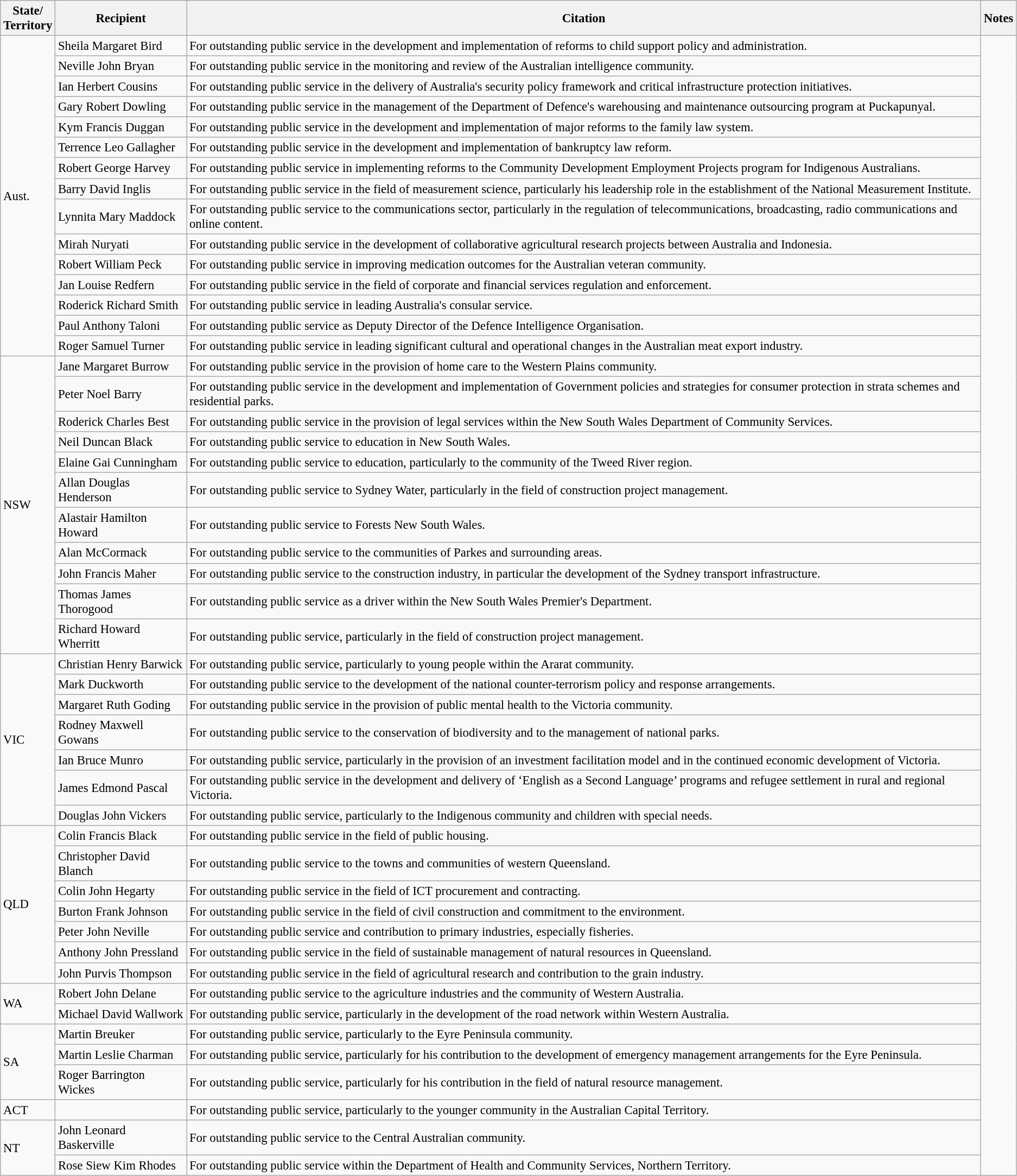<table class="wikitable" style="font-size:95%;">
<tr>
<th>State/<br>Territory</th>
<th>Recipient</th>
<th>Citation</th>
<th>Notes</th>
</tr>
<tr>
<td rowspan=15>Aust.</td>
<td>Sheila Margaret Bird</td>
<td>For outstanding public service in the development and implementation of reforms to child support policy and administration.</td>
<td rowspan=48></td>
</tr>
<tr>
<td>Neville John Bryan</td>
<td>For outstanding public service in the monitoring and review of the Australian intelligence community.</td>
</tr>
<tr>
<td>Ian Herbert Cousins</td>
<td>For outstanding public service in the delivery of Australia's security policy framework and critical infrastructure protection initiatives.</td>
</tr>
<tr>
<td>Gary Robert Dowling</td>
<td>For outstanding public service in the management of the Department of Defence's warehousing and maintenance outsourcing program at Puckapunyal.</td>
</tr>
<tr>
<td>Kym Francis Duggan</td>
<td>For outstanding public service in the development and implementation of major reforms to the family law system.</td>
</tr>
<tr>
<td>Terrence Leo Gallagher</td>
<td>For outstanding public service in the development and implementation of bankruptcy law reform.</td>
</tr>
<tr>
<td>Robert George Harvey</td>
<td>For outstanding public service in implementing reforms to the Community Development Employment Projects program for Indigenous Australians.</td>
</tr>
<tr>
<td> Barry David Inglis</td>
<td>For outstanding public service in the field of measurement science, particularly his leadership role in the establishment of the National Measurement Institute.</td>
</tr>
<tr>
<td>Lynnita Mary Maddock</td>
<td>For outstanding public service to the communications sector, particularly in the regulation of telecommunications, broadcasting, radio communications and online content.</td>
</tr>
<tr>
<td>Mirah Nuryati</td>
<td>For outstanding public service in the development of collaborative agricultural research projects between Australia and Indonesia.</td>
</tr>
<tr>
<td>Robert William Peck</td>
<td>For outstanding public service in improving medication outcomes for the Australian veteran community.</td>
</tr>
<tr>
<td>Jan Louise Redfern</td>
<td>For outstanding public service in the field of corporate and financial services regulation and enforcement.</td>
</tr>
<tr>
<td>Roderick Richard Smith</td>
<td>For outstanding public service in leading Australia's consular service.</td>
</tr>
<tr>
<td> Paul Anthony Taloni</td>
<td>For outstanding public service as Deputy Director of the Defence Intelligence Organisation.</td>
</tr>
<tr>
<td> Roger Samuel Turner</td>
<td>For outstanding public service in leading significant cultural and operational changes in the Australian meat export industry.</td>
</tr>
<tr>
<td rowspan=11>NSW</td>
<td>Jane Margaret Burrow</td>
<td>For outstanding public service in the provision of home care to the Western Plains community.</td>
</tr>
<tr>
<td>Peter Noel Barry</td>
<td>For outstanding public service in the development and implementation of Government policies and strategies for consumer protection in strata schemes and residential parks.</td>
</tr>
<tr>
<td>Roderick Charles Best</td>
<td>For outstanding public service in the provision of legal services within the New South Wales Department of Community Services.</td>
</tr>
<tr>
<td>Neil Duncan Black</td>
<td>For outstanding public service to education in New South Wales.</td>
</tr>
<tr>
<td>Elaine Gai Cunningham</td>
<td>For outstanding public service to education, particularly to the community of the Tweed River region.</td>
</tr>
<tr>
<td>Allan Douglas Henderson</td>
<td>For outstanding public service to Sydney Water, particularly in the field of construction project management.</td>
</tr>
<tr>
<td>Alastair Hamilton Howard</td>
<td>For outstanding public service to Forests New South Wales.</td>
</tr>
<tr>
<td>Alan McCormack</td>
<td>For outstanding public service to the communities of Parkes and surrounding areas.</td>
</tr>
<tr>
<td>John Francis Maher</td>
<td>For outstanding public service to the construction industry, in particular the development of the Sydney transport infrastructure.</td>
</tr>
<tr>
<td>Thomas James Thorogood</td>
<td>For outstanding public service as a driver within the New South Wales Premier's Department.</td>
</tr>
<tr>
<td>Richard Howard Wherritt</td>
<td>For outstanding public service, particularly in the field of construction project management.</td>
</tr>
<tr>
<td rowspan=7>VIC</td>
<td>Christian Henry Barwick</td>
<td>For outstanding public service, particularly to young people within the Ararat community.</td>
</tr>
<tr>
<td>Mark Duckworth</td>
<td>For outstanding public service to the development of the national counter-terrorism policy and response arrangements.</td>
</tr>
<tr>
<td>Margaret Ruth Goding</td>
<td>For outstanding public service in the provision of public mental health to the Victoria community.</td>
</tr>
<tr>
<td>Rodney Maxwell Gowans</td>
<td>For outstanding public service to the conservation of biodiversity and to the management of national parks.</td>
</tr>
<tr>
<td>Ian Bruce Munro</td>
<td>For outstanding public service, particularly in the provision of an investment facilitation model and in the continued economic development of Victoria.</td>
</tr>
<tr>
<td>James Edmond Pascal</td>
<td>For outstanding public service in the development and delivery of ‘English as a Second Language’ programs and refugee settlement in rural and regional Victoria.</td>
</tr>
<tr>
<td>Douglas John Vickers</td>
<td>For outstanding public service, particularly to the Indigenous community and children with special needs.</td>
</tr>
<tr>
<td rowspan=7>QLD</td>
<td>Colin Francis Black</td>
<td>For outstanding public service in the field of public housing.</td>
</tr>
<tr>
<td>Christopher David Blanch</td>
<td>For outstanding public service to the towns and communities of western Queensland.</td>
</tr>
<tr>
<td>Colin John Hegarty</td>
<td>For outstanding public service in the field of ICT procurement and contracting.</td>
</tr>
<tr>
<td>Burton Frank Johnson</td>
<td>For outstanding public service in the field of civil construction and commitment to the environment.</td>
</tr>
<tr>
<td>Peter John Neville</td>
<td>For outstanding public service and contribution to primary industries, especially fisheries.</td>
</tr>
<tr>
<td> Anthony John Pressland</td>
<td>For outstanding public service in the field of sustainable management of natural resources in Queensland.</td>
</tr>
<tr>
<td> John Purvis Thompson</td>
<td>For outstanding public service in the field of agricultural research and contribution to the grain industry.</td>
</tr>
<tr>
<td rowspan=2>WA</td>
<td>Robert John Delane</td>
<td>For outstanding public service to the agriculture industries and the community of Western Australia.</td>
</tr>
<tr>
<td>Michael David Wallwork</td>
<td>For outstanding public service, particularly in the development of the road network within Western Australia.</td>
</tr>
<tr>
<td rowspan=3>SA</td>
<td>Martin Breuker</td>
<td>For outstanding public service, particularly to the Eyre Peninsula community.</td>
</tr>
<tr>
<td>Martin Leslie Charman</td>
<td>For outstanding public service, particularly for his contribution to the development of emergency management arrangements for the Eyre Peninsula.</td>
</tr>
<tr>
<td>Roger Barrington Wickes</td>
<td>For outstanding public service, particularly for his contribution in the field of natural resource management.</td>
</tr>
<tr>
<td>ACT</td>
<td></td>
<td>For outstanding public service, particularly to the younger community in the Australian Capital Territory.</td>
</tr>
<tr>
<td rowspan=2>NT</td>
<td>John Leonard Baskerville</td>
<td>For outstanding public service to the Central Australian community.</td>
</tr>
<tr>
<td>Rose Siew Kim Rhodes</td>
<td>For outstanding public service within the Department of Health and Community Services, Northern Territory.</td>
</tr>
</table>
